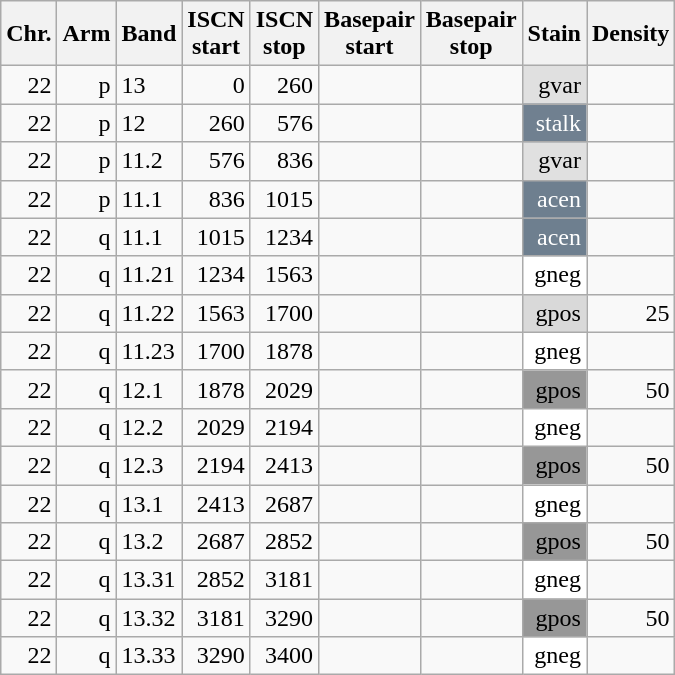<table class="wikitable" style="text-align:right">
<tr>
<th>Chr.</th>
<th>Arm</th>
<th>Band</th>
<th>ISCN<br>start</th>
<th>ISCN<br>stop</th>
<th>Basepair<br>start</th>
<th>Basepair<br>stop</th>
<th>Stain</th>
<th>Density</th>
</tr>
<tr>
<td>22</td>
<td>p</td>
<td style="text-align:left">13</td>
<td>0</td>
<td>260</td>
<td></td>
<td></td>
<td style="background:#e0e0e0">gvar</td>
<td></td>
</tr>
<tr>
<td>22</td>
<td>p</td>
<td style="text-align:left">12</td>
<td>260</td>
<td>576</td>
<td></td>
<td></td>
<td style="background:#708090; color:white;">stalk</td>
<td></td>
</tr>
<tr>
<td>22</td>
<td>p</td>
<td style="text-align:left">11.2</td>
<td>576</td>
<td>836</td>
<td></td>
<td></td>
<td style="background:#e0e0e0">gvar</td>
<td></td>
</tr>
<tr>
<td>22</td>
<td>p</td>
<td style="text-align:left">11.1</td>
<td>836</td>
<td>1015</td>
<td></td>
<td></td>
<td style="background:#6e7f8f; color:white;">acen</td>
<td></td>
</tr>
<tr>
<td>22</td>
<td>q</td>
<td style="text-align:left">11.1</td>
<td>1015</td>
<td>1234</td>
<td></td>
<td></td>
<td style="background:#6e7f8f; color:white;">acen</td>
<td></td>
</tr>
<tr>
<td>22</td>
<td>q</td>
<td style="text-align:left">11.21</td>
<td>1234</td>
<td>1563</td>
<td></td>
<td></td>
<td style="background:white">gneg</td>
<td></td>
</tr>
<tr>
<td>22</td>
<td>q</td>
<td style="text-align:left">11.22</td>
<td>1563</td>
<td>1700</td>
<td></td>
<td></td>
<td style="background:#d9d9d9">gpos</td>
<td>25</td>
</tr>
<tr>
<td>22</td>
<td>q</td>
<td style="text-align:left">11.23</td>
<td>1700</td>
<td>1878</td>
<td></td>
<td></td>
<td style="background:white">gneg</td>
<td></td>
</tr>
<tr>
<td>22</td>
<td>q</td>
<td style="text-align:left">12.1</td>
<td>1878</td>
<td>2029</td>
<td></td>
<td></td>
<td style="background:#979797">gpos</td>
<td>50</td>
</tr>
<tr>
<td>22</td>
<td>q</td>
<td style="text-align:left">12.2</td>
<td>2029</td>
<td>2194</td>
<td></td>
<td></td>
<td style="background:white">gneg</td>
<td></td>
</tr>
<tr>
<td>22</td>
<td>q</td>
<td style="text-align:left">12.3</td>
<td>2194</td>
<td>2413</td>
<td></td>
<td></td>
<td style="background:#979797">gpos</td>
<td>50</td>
</tr>
<tr>
<td>22</td>
<td>q</td>
<td style="text-align:left">13.1</td>
<td>2413</td>
<td>2687</td>
<td></td>
<td></td>
<td style="background:white">gneg</td>
<td></td>
</tr>
<tr>
<td>22</td>
<td>q</td>
<td style="text-align:left">13.2</td>
<td>2687</td>
<td>2852</td>
<td></td>
<td></td>
<td style="background:#979797">gpos</td>
<td>50</td>
</tr>
<tr>
<td>22</td>
<td>q</td>
<td style="text-align:left">13.31</td>
<td>2852</td>
<td>3181</td>
<td></td>
<td></td>
<td style="background:white">gneg</td>
<td></td>
</tr>
<tr>
<td>22</td>
<td>q</td>
<td style="text-align:left">13.32</td>
<td>3181</td>
<td>3290</td>
<td></td>
<td></td>
<td style="background:#979797">gpos</td>
<td>50</td>
</tr>
<tr>
<td>22</td>
<td>q</td>
<td style="text-align:left">13.33</td>
<td>3290</td>
<td>3400</td>
<td></td>
<td></td>
<td style="background:white">gneg</td>
<td></td>
</tr>
</table>
